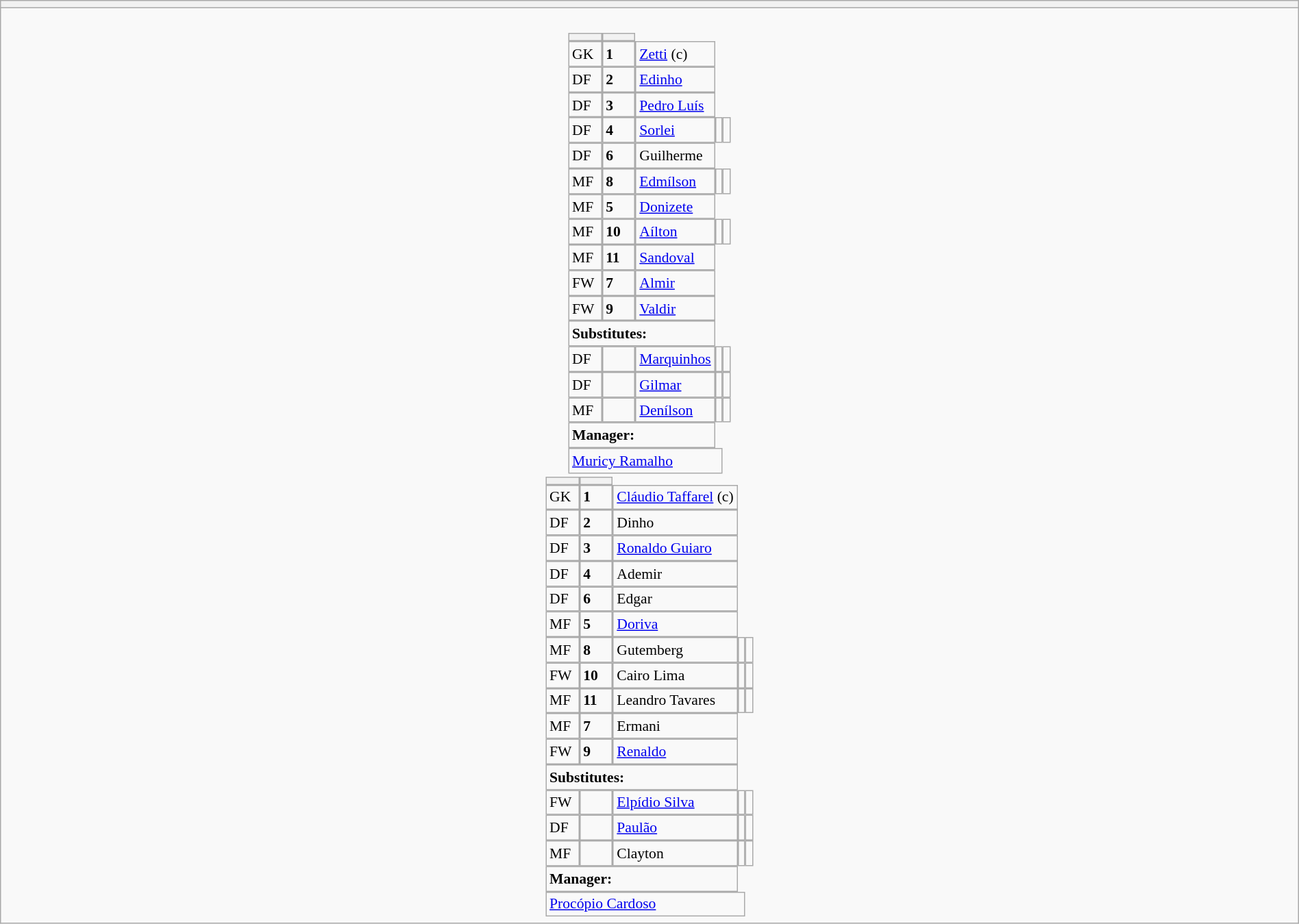<table style="width:100%" class="wikitable collapsible collapsed">
<tr>
<th></th>
</tr>
<tr>
<td><br>






<table style="font-size:90%; margin:0.2em auto;" cellspacing="0" cellpadding="0">
<tr>
<th width="25"></th>
<th width="25"></th>
</tr>
<tr>
<td>GK</td>
<td><strong>1 </strong></td>
<td><a href='#'>Zetti</a> (c)</td>
</tr>
<tr>
<td>DF</td>
<td><strong>2</strong></td>
<td><a href='#'>Edinho</a></td>
</tr>
<tr>
<td>DF</td>
<td><strong>3</strong></td>
<td><a href='#'>Pedro Luís</a></td>
</tr>
<tr>
<td>DF</td>
<td><strong>4</strong></td>
<td><a href='#'>Sorlei</a></td>
<td></td>
<td></td>
</tr>
<tr>
<td>DF</td>
<td><strong>6</strong></td>
<td>Guilherme</td>
</tr>
<tr>
<td>MF</td>
<td><strong> 8</strong></td>
<td><a href='#'>Edmílson</a></td>
<td></td>
<td></td>
</tr>
<tr>
<td>MF</td>
<td><strong>5 </strong></td>
<td><a href='#'>Donizete</a></td>
</tr>
<tr>
<td>MF</td>
<td><strong>10 </strong></td>
<td><a href='#'>Aílton</a></td>
<td></td>
<td></td>
</tr>
<tr>
<td>MF</td>
<td><strong>11</strong></td>
<td><a href='#'>Sandoval</a></td>
</tr>
<tr>
<td>FW</td>
<td><strong> 7</strong></td>
<td><a href='#'>Almir</a></td>
</tr>
<tr>
<td>FW</td>
<td><strong>9</strong></td>
<td><a href='#'>Valdir</a></td>
</tr>
<tr>
<td colspan=3><strong>Substitutes:</strong></td>
</tr>
<tr>
<td>DF</td>
<td><strong> </strong></td>
<td><a href='#'>Marquinhos</a></td>
<td></td>
<td></td>
</tr>
<tr>
<td>DF</td>
<td><strong> </strong></td>
<td><a href='#'>Gilmar</a></td>
<td></td>
<td></td>
</tr>
<tr>
<td>MF</td>
<td><strong> </strong></td>
<td><a href='#'>Denílson</a></td>
<td></td>
<td></td>
</tr>
<tr>
<td colspan=3><strong>Manager:</strong></td>
</tr>
<tr>
<td colspan=4> <a href='#'>Muricy Ramalho</a></td>
</tr>
</table>
<table cellspacing="0" cellpadding="0" style="font-size:90%; margin:0.2em auto;">
<tr>
<th width="25"></th>
<th width="25"></th>
</tr>
<tr>
<td>GK</td>
<td><strong>1 </strong></td>
<td><a href='#'>Cláudio Taffarel</a> (c)</td>
</tr>
<tr>
<td>DF</td>
<td><strong>2</strong></td>
<td>Dinho</td>
</tr>
<tr>
<td>DF</td>
<td><strong>3</strong></td>
<td><a href='#'>Ronaldo Guiaro</a></td>
</tr>
<tr>
<td>DF</td>
<td><strong>4 </strong></td>
<td>Ademir</td>
</tr>
<tr>
<td>DF</td>
<td><strong>6</strong></td>
<td>Edgar</td>
</tr>
<tr>
<td>MF</td>
<td><strong>5</strong></td>
<td><a href='#'>Doriva</a></td>
</tr>
<tr>
<td>MF</td>
<td><strong>8</strong></td>
<td>Gutemberg</td>
<td></td>
<td></td>
</tr>
<tr>
<td>FW</td>
<td><strong> 10</strong></td>
<td>Cairo Lima</td>
<td></td>
<td></td>
</tr>
<tr>
<td>MF</td>
<td><strong>11</strong></td>
<td>Leandro Tavares</td>
<td></td>
<td></td>
</tr>
<tr>
<td>MF</td>
<td><strong>7</strong></td>
<td>Ermani</td>
</tr>
<tr>
<td>FW</td>
<td><strong>9</strong></td>
<td><a href='#'>Renaldo</a></td>
</tr>
<tr>
<td colspan=3><strong>Substitutes:</strong></td>
</tr>
<tr>
<td>FW</td>
<td><strong> </strong></td>
<td><a href='#'>Elpídio Silva</a></td>
<td></td>
<td></td>
</tr>
<tr>
<td>DF</td>
<td><strong> </strong></td>
<td><a href='#'>Paulão</a></td>
<td></td>
<td></td>
</tr>
<tr>
<td>MF</td>
<td><strong> </strong></td>
<td>Clayton</td>
<td></td>
<td></td>
</tr>
<tr>
<td colspan=3><strong>Manager:</strong></td>
</tr>
<tr>
<td colspan=4> <a href='#'>Procópio Cardoso</a></td>
</tr>
</table>
</td>
</tr>
</table>
